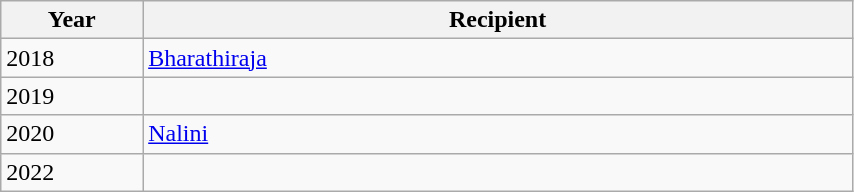<table class="wikitable" width="45%">
<tr>
<th style="width:10%;">Year</th>
<th style="width:50%;">Recipient</th>
</tr>
<tr>
<td>2018</td>
<td><a href='#'>Bharathiraja</a></td>
</tr>
<tr>
<td>2019</td>
<td></td>
</tr>
<tr>
<td>2020</td>
<td><a href='#'>Nalini</a></td>
</tr>
<tr>
<td>2022</td>
<td></td>
</tr>
</table>
